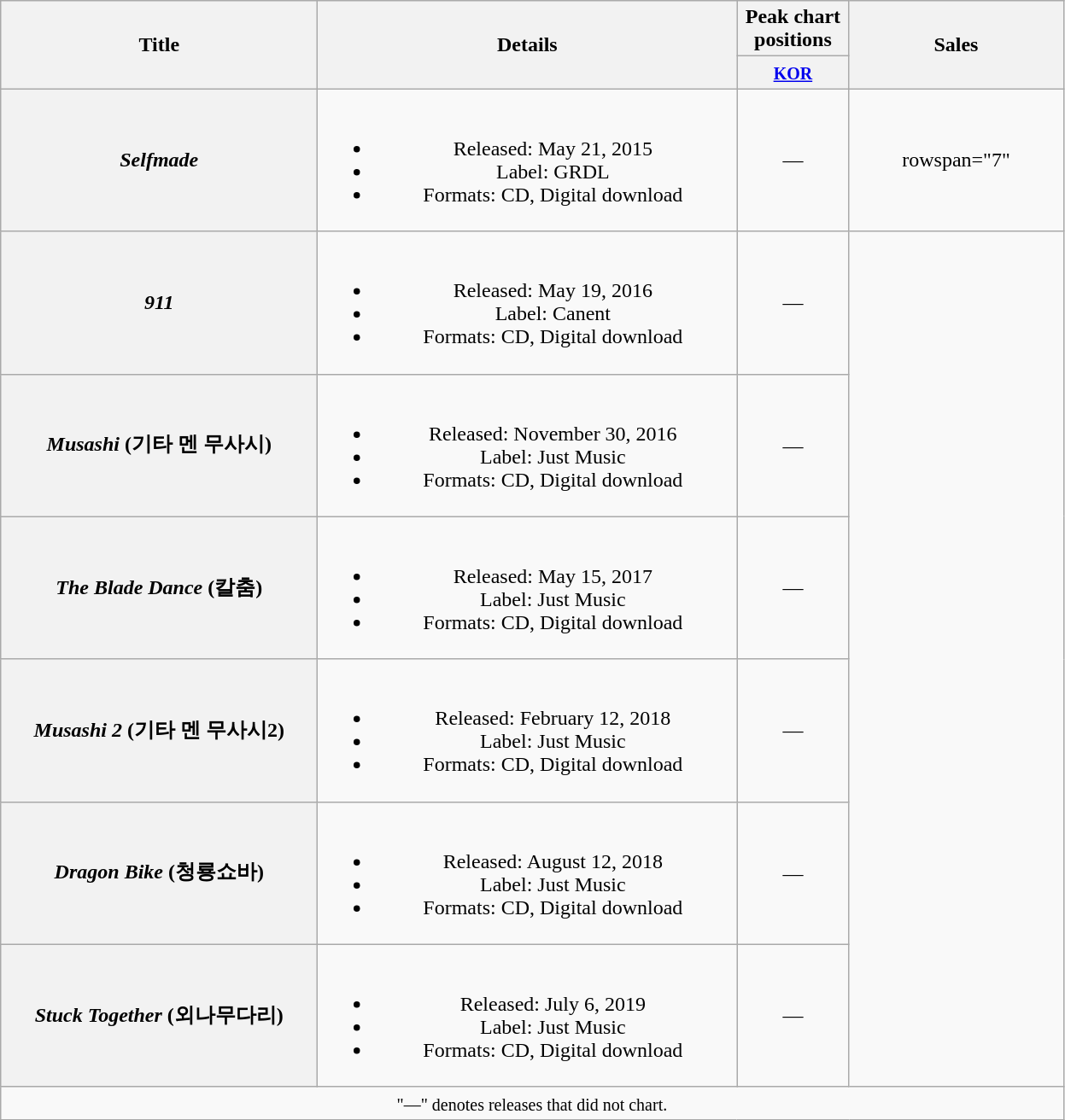<table class="wikitable plainrowheaders" style="text-align:center;">
<tr>
<th scope="col" rowspan="2" style="width:15em;">Title</th>
<th scope="col" rowspan="2" style="width:20em;">Details</th>
<th scope="col" colspan="1" style="width:5em;">Peak chart positions</th>
<th scope="col" rowspan="2" style="width:10em;">Sales</th>
</tr>
<tr>
<th><small><a href='#'>KOR</a></small><br></th>
</tr>
<tr>
<th scope="row"><em>Selfmade</em></th>
<td><br><ul><li>Released: May 21, 2015</li><li>Label: GRDL</li><li>Formats: CD, Digital download</li></ul></td>
<td>—</td>
<td>rowspan="7" </td>
</tr>
<tr>
<th scope="row"><em>911</em></th>
<td><br><ul><li>Released: May 19, 2016</li><li>Label: Canent</li><li>Formats: CD, Digital download</li></ul></td>
<td>—</td>
</tr>
<tr>
<th scope="row"><em>Musashi</em> (기타 멘 무사시)</th>
<td><br><ul><li>Released: November 30, 2016</li><li>Label: Just Music</li><li>Formats: CD, Digital download</li></ul></td>
<td>—</td>
</tr>
<tr>
<th scope="row"><em>The Blade Dance</em> (칼춤)</th>
<td><br><ul><li>Released: May 15, 2017</li><li>Label: Just Music</li><li>Formats: CD, Digital download</li></ul></td>
<td>—</td>
</tr>
<tr>
<th scope="row"><em>Musashi 2</em> (기타 멘 무사시2)</th>
<td><br><ul><li>Released: February 12, 2018</li><li>Label: Just Music</li><li>Formats: CD, Digital download</li></ul></td>
<td>—</td>
</tr>
<tr>
<th scope="row"><em>Dragon Bike</em> (청룡쇼바)</th>
<td><br><ul><li>Released: August 12, 2018</li><li>Label: Just Music</li><li>Formats: CD, Digital download</li></ul></td>
<td>—</td>
</tr>
<tr>
<th scope="row"><em>Stuck Together</em> (외나무다리)<br></th>
<td><br><ul><li>Released: July 6, 2019</li><li>Label: Just Music</li><li>Formats: CD, Digital download</li></ul></td>
<td>—</td>
</tr>
<tr>
<td colspan="4" align="center"><small>"—" denotes releases that did not chart.</small></td>
</tr>
</table>
